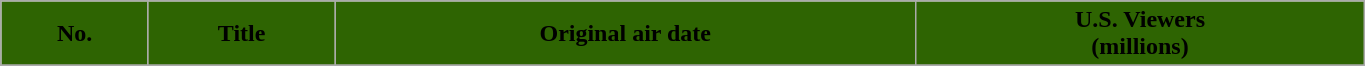<table class="wikitable plainrowheaders" style="width:72%;">
<tr>
<th style="background-color: #2E6402; color: #000000;">No.</th>
<th style="background-color: #2E6402; color: #000000;">Title</th>
<th style="background-color: #2E6402; color: #000000;">Original air date</th>
<th style="background-color: #2E6402; color: #000000;">U.S. Viewers<br>(millions)</th>
</tr>
<tr>
</tr>
</table>
